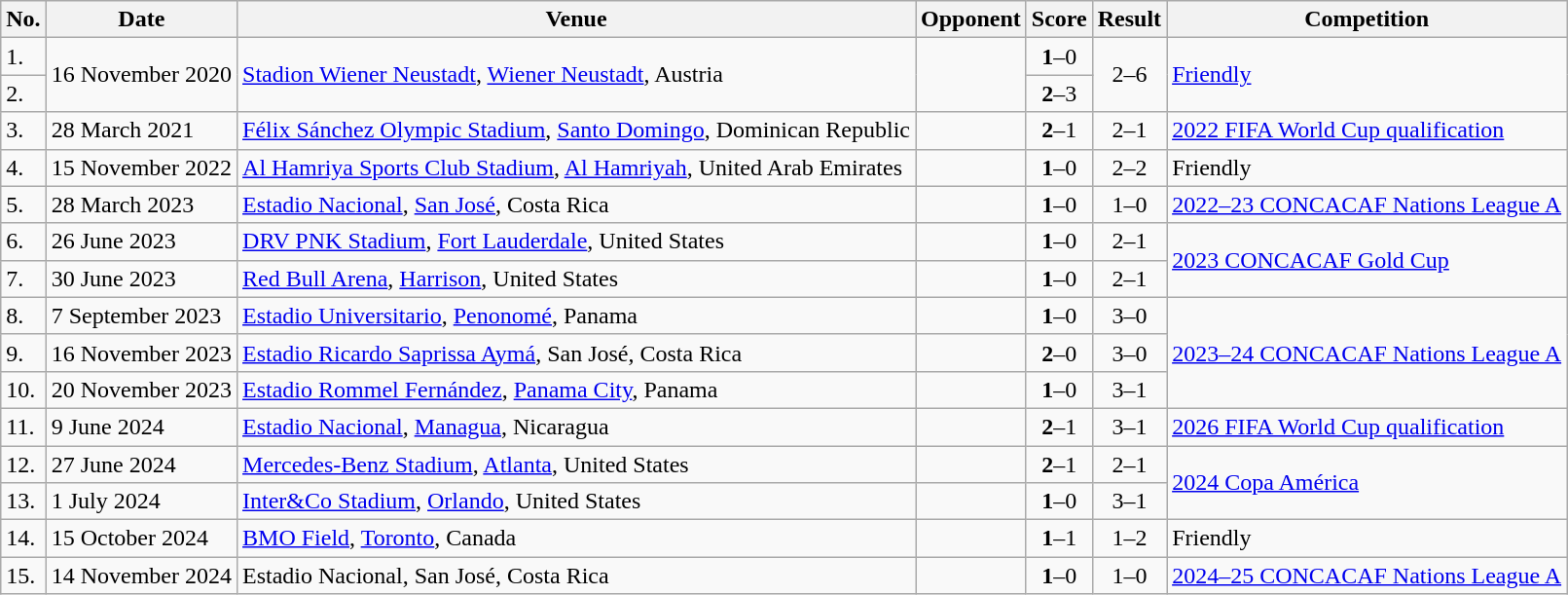<table class="wikitable sortable">
<tr>
<th>No.</th>
<th>Date</th>
<th>Venue</th>
<th>Opponent</th>
<th>Score</th>
<th>Result</th>
<th>Competition</th>
</tr>
<tr>
<td>1.</td>
<td rowspan="2">16 November 2020</td>
<td rowspan="2"><a href='#'>Stadion Wiener Neustadt</a>, <a href='#'>Wiener Neustadt</a>, Austria</td>
<td rowspan="2"></td>
<td align=center><strong>1</strong>–0</td>
<td rowspan="2" align=center>2–6</td>
<td rowspan="2"><a href='#'>Friendly</a></td>
</tr>
<tr>
<td>2.</td>
<td align=center><strong>2</strong>–3</td>
</tr>
<tr>
<td>3.</td>
<td>28 March 2021</td>
<td><a href='#'>Félix Sánchez Olympic Stadium</a>, <a href='#'>Santo Domingo</a>, Dominican Republic</td>
<td></td>
<td align=center><strong>2</strong>–1</td>
<td align=center>2–1</td>
<td><a href='#'>2022 FIFA World Cup qualification</a></td>
</tr>
<tr>
<td>4.</td>
<td>15 November 2022</td>
<td><a href='#'>Al Hamriya Sports Club Stadium</a>, <a href='#'>Al Hamriyah</a>, United Arab Emirates</td>
<td></td>
<td align=center><strong>1</strong>–0</td>
<td align=center>2–2</td>
<td>Friendly</td>
</tr>
<tr>
<td>5.</td>
<td>28 March 2023</td>
<td><a href='#'>Estadio Nacional</a>, <a href='#'>San José</a>, Costa Rica</td>
<td></td>
<td align=center><strong>1</strong>–0</td>
<td align=center>1–0</td>
<td><a href='#'>2022–23 CONCACAF Nations League A</a></td>
</tr>
<tr>
<td>6.</td>
<td>26 June 2023</td>
<td><a href='#'>DRV PNK Stadium</a>, <a href='#'>Fort Lauderdale</a>, United States</td>
<td></td>
<td align=center><strong>1</strong>–0</td>
<td align=center>2–1</td>
<td rowspan=2><a href='#'>2023 CONCACAF Gold Cup</a></td>
</tr>
<tr>
<td>7.</td>
<td>30 June 2023</td>
<td><a href='#'>Red Bull Arena</a>, <a href='#'>Harrison</a>, United States</td>
<td></td>
<td align=center><strong>1</strong>–0</td>
<td align=center>2–1</td>
</tr>
<tr>
<td>8.</td>
<td>7 September 2023</td>
<td><a href='#'>Estadio Universitario</a>, <a href='#'>Penonomé</a>, Panama</td>
<td></td>
<td align=center><strong>1</strong>–0</td>
<td align=center>3–0</td>
<td rowspan=3><a href='#'>2023–24 CONCACAF Nations League A</a></td>
</tr>
<tr>
<td>9.</td>
<td>16 November 2023</td>
<td><a href='#'>Estadio Ricardo Saprissa Aymá</a>, San José, Costa Rica</td>
<td></td>
<td align=center><strong>2</strong>–0</td>
<td align=center>3–0</td>
</tr>
<tr>
<td>10.</td>
<td>20 November 2023</td>
<td><a href='#'>Estadio Rommel Fernández</a>, <a href='#'>Panama City</a>, Panama</td>
<td></td>
<td align=center><strong>1</strong>–0</td>
<td align=center>3–1</td>
</tr>
<tr>
<td>11.</td>
<td>9 June 2024</td>
<td><a href='#'>Estadio Nacional</a>, <a href='#'>Managua</a>, Nicaragua</td>
<td></td>
<td align=center><strong>2</strong>–1</td>
<td align=center>3–1</td>
<td><a href='#'>2026 FIFA World Cup qualification</a></td>
</tr>
<tr>
<td>12.</td>
<td>27 June 2024</td>
<td><a href='#'>Mercedes-Benz Stadium</a>, <a href='#'>Atlanta</a>, United States</td>
<td></td>
<td align=center><strong>2</strong>–1</td>
<td align=center>2–1</td>
<td rowspan=2><a href='#'>2024 Copa América</a></td>
</tr>
<tr>
<td>13.</td>
<td>1 July 2024</td>
<td><a href='#'>Inter&Co Stadium</a>, <a href='#'>Orlando</a>, United States</td>
<td></td>
<td align=center><strong>1</strong>–0</td>
<td align=center>3–1</td>
</tr>
<tr>
<td>14.</td>
<td>15 October 2024</td>
<td><a href='#'>BMO Field</a>, <a href='#'>Toronto</a>, Canada</td>
<td></td>
<td align=center><strong>1</strong>–1</td>
<td align=center>1–2</td>
<td>Friendly</td>
</tr>
<tr>
<td>15.</td>
<td>14 November 2024</td>
<td>Estadio Nacional, San José, Costa Rica</td>
<td></td>
<td align=center><strong>1</strong>–0</td>
<td align=center>1–0</td>
<td><a href='#'>2024–25 CONCACAF Nations League A</a></td>
</tr>
</table>
